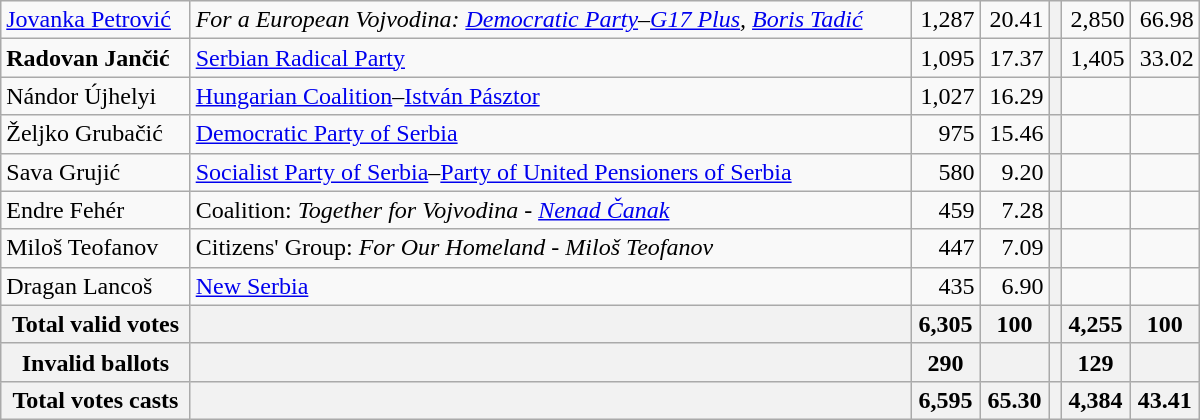<table style="width:800px;" class="wikitable">
<tr>
<td align="left"><a href='#'>Jovanka Petrović</a></td>
<td align="left"><em>For a European Vojvodina: <a href='#'>Democratic Party</a>–<a href='#'>G17 Plus</a>, <a href='#'>Boris Tadić</a></em></td>
<td align="right">1,287</td>
<td align="right">20.41</td>
<th align="left"></th>
<td align="right">2,850</td>
<td align="right">66.98</td>
</tr>
<tr>
<td align="left"><strong>Radovan Jančić</strong></td>
<td align="left"><a href='#'>Serbian Radical Party</a></td>
<td align="right">1,095</td>
<td align="right">17.37</td>
<th align="left"></th>
<td align="right">1,405</td>
<td align="right">33.02</td>
</tr>
<tr>
<td align="left">Nándor Újhelyi</td>
<td align="left"><a href='#'>Hungarian Coalition</a>–<a href='#'>István Pásztor</a></td>
<td align="right">1,027</td>
<td align="right">16.29</td>
<th align="left"></th>
<td align="right"></td>
<td align="right"></td>
</tr>
<tr>
<td align="left">Željko Grubačić</td>
<td align="left"><a href='#'>Democratic Party of Serbia</a></td>
<td align="right">975</td>
<td align="right">15.46</td>
<th align="left"></th>
<td align="right"></td>
<td align="right"></td>
</tr>
<tr>
<td align="left">Sava Grujić</td>
<td align="left"><a href='#'>Socialist Party of Serbia</a>–<a href='#'>Party of United Pensioners of Serbia</a></td>
<td align="right">580</td>
<td align="right">9.20</td>
<th align="left"></th>
<td align="right"></td>
<td align="right"></td>
</tr>
<tr>
<td align="left">Endre Fehér</td>
<td align="left">Coalition: <em>Together for Vojvodina - <a href='#'>Nenad Čanak</a></em></td>
<td align="right">459</td>
<td align="right">7.28</td>
<th align="left"></th>
<td align="right"></td>
<td align="right"></td>
</tr>
<tr>
<td align="left">Miloš Teofanov</td>
<td align="left">Citizens' Group: <em>For Our Homeland - Miloš Teofanov</em></td>
<td align="right">447</td>
<td align="right">7.09</td>
<th align="left"></th>
<td align="right"></td>
<td align="right"></td>
</tr>
<tr>
<td align="left">Dragan Lancoš</td>
<td align="left"><a href='#'>New Serbia</a></td>
<td align="right">435</td>
<td align="right">6.90</td>
<th align="left"></th>
<td align="right"></td>
<td align="right"></td>
</tr>
<tr>
<th align="left">Total valid votes</th>
<th align="left"></th>
<th align="right">6,305</th>
<th align="right">100</th>
<th align="left"></th>
<th align="right">4,255</th>
<th align="right">100</th>
</tr>
<tr>
<th align="left">Invalid ballots</th>
<th align="left"></th>
<th align="right">290</th>
<th align="right"></th>
<th align="left"></th>
<th align="right">129</th>
<th align="right"></th>
</tr>
<tr>
<th align="left">Total votes casts</th>
<th align="left"></th>
<th align="right">6,595</th>
<th align="right">65.30</th>
<th align="left"></th>
<th align="right">4,384</th>
<th align="right">43.41</th>
</tr>
</table>
